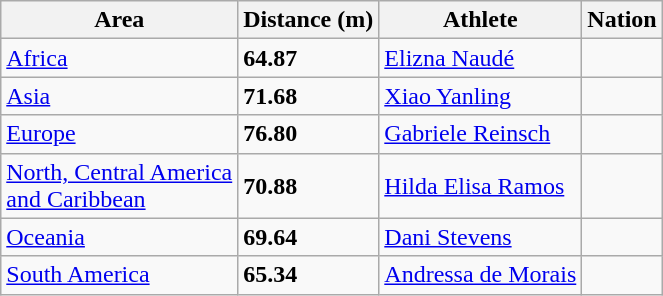<table class="wikitable">
<tr>
<th>Area</th>
<th>Distance (m)</th>
<th>Athlete</th>
<th>Nation</th>
</tr>
<tr>
<td><a href='#'>Africa</a> </td>
<td><strong>64.87</strong></td>
<td><a href='#'>Elizna Naudé</a></td>
<td></td>
</tr>
<tr>
<td><a href='#'>Asia</a> </td>
<td><strong>71.68</strong></td>
<td><a href='#'>Xiao Yanling</a></td>
<td></td>
</tr>
<tr>
<td><a href='#'>Europe</a> </td>
<td><strong>76.80</strong> </td>
<td><a href='#'>Gabriele Reinsch</a></td>
<td></td>
</tr>
<tr>
<td><a href='#'>North, Central America<br> and Caribbean</a> </td>
<td><strong>70.88</strong></td>
<td><a href='#'>Hilda Elisa Ramos</a></td>
<td></td>
</tr>
<tr>
<td><a href='#'>Oceania</a> </td>
<td><strong>69.64</strong></td>
<td><a href='#'>Dani Stevens</a></td>
<td></td>
</tr>
<tr>
<td><a href='#'>South America</a> </td>
<td><strong>65.34</strong></td>
<td><a href='#'>Andressa de Morais</a></td>
<td></td>
</tr>
</table>
